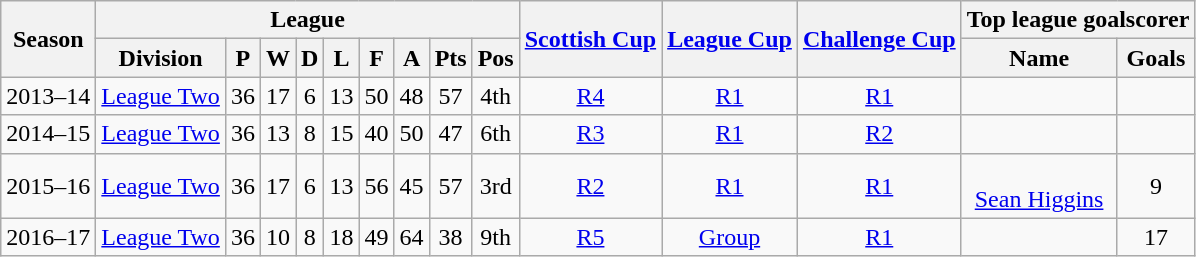<table class="wikitable plainrowheaders sortable" style="text-align: center">
<tr>
<th rowspan=2>Season</th>
<th colspan=9>League</th>
<th rowspan=2><a href='#'>Scottish Cup</a></th>
<th rowspan=2><a href='#'>League Cup</a></th>
<th rowspan=2><a href='#'>Challenge Cup</a></th>
<th colspan=2>Top league goalscorer</th>
</tr>
<tr>
<th>Division</th>
<th>P</th>
<th>W</th>
<th>D</th>
<th>L</th>
<th>F</th>
<th>A</th>
<th>Pts</th>
<th data-sort-type="number">Pos</th>
<th>Name</th>
<th>Goals</th>
</tr>
<tr>
<td scope=row>2013–14</td>
<td><a href='#'>League Two</a></td>
<td>36</td>
<td>17</td>
<td>6</td>
<td>13</td>
<td>50</td>
<td>48</td>
<td>57</td>
<td>4th</td>
<td><a href='#'>R4</a></td>
<td><a href='#'>R1</a></td>
<td><a href='#'>R1</a></td>
<td></td>
<td></td>
</tr>
<tr>
<td scope=row>2014–15</td>
<td><a href='#'>League Two</a></td>
<td>36</td>
<td>13</td>
<td>8</td>
<td>15</td>
<td>40</td>
<td>50</td>
<td>47</td>
<td>6th</td>
<td><a href='#'>R3</a></td>
<td><a href='#'>R1</a></td>
<td><a href='#'>R2</a></td>
<td></td>
<td></td>
</tr>
<tr>
<td scope=row>2015–16</td>
<td><a href='#'>League Two</a></td>
<td>36</td>
<td>17</td>
<td>6</td>
<td>13</td>
<td>56</td>
<td>45</td>
<td>57</td>
<td>3rd</td>
<td><a href='#'>R2</a></td>
<td><a href='#'>R1</a></td>
<td><a href='#'>R1</a></td>
<td><br><a href='#'>Sean Higgins</a></td>
<td>9</td>
</tr>
<tr>
<td scope=row>2016–17</td>
<td><a href='#'>League Two</a></td>
<td>36</td>
<td>10</td>
<td>8</td>
<td>18</td>
<td>49</td>
<td>64</td>
<td>38</td>
<td>9th</td>
<td><a href='#'>R5</a></td>
<td><a href='#'>Group</a></td>
<td><a href='#'>R1</a></td>
<td></td>
<td>17</td>
</tr>
</table>
